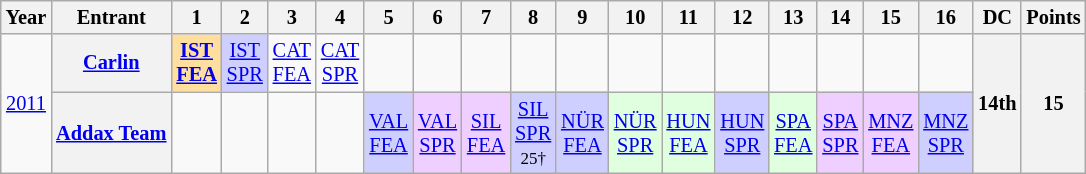<table class="wikitable" style="text-align:center; font-size:85%">
<tr>
<th>Year</th>
<th>Entrant</th>
<th>1</th>
<th>2</th>
<th>3</th>
<th>4</th>
<th>5</th>
<th>6</th>
<th>7</th>
<th>8</th>
<th>9</th>
<th>10</th>
<th>11</th>
<th>12</th>
<th>13</th>
<th>14</th>
<th>15</th>
<th>16</th>
<th>DC</th>
<th>Points</th>
</tr>
<tr>
<td rowspan=2><a href='#'>2011</a></td>
<th><a href='#'>Carlin</a></th>
<td style="background:#FFDF9F;"><strong><a href='#'>IST<br>FEA</a></strong><br></td>
<td style="background:#cfcfff;"><a href='#'>IST<br>SPR</a><br></td>
<td><a href='#'>CAT<br>FEA</a></td>
<td><a href='#'>CAT<br>SPR</a></td>
<td></td>
<td></td>
<td></td>
<td></td>
<td></td>
<td></td>
<td></td>
<td></td>
<td></td>
<td></td>
<td></td>
<td></td>
<th rowspan=2>14th</th>
<th rowspan=2>15</th>
</tr>
<tr>
<th nowrap><a href='#'>Addax Team</a></th>
<td></td>
<td></td>
<td></td>
<td></td>
<td style="background:#cfcfff;"><a href='#'>VAL<br>FEA</a><br></td>
<td style="background:#efcfff;"><a href='#'>VAL<br>SPR</a><br></td>
<td style="background:#efcfff;"><a href='#'>SIL<br>FEA</a><br></td>
<td style="background:#cfcfff;"><a href='#'>SIL<br>SPR</a><br><small>25†</small></td>
<td style="background:#cfcfff;"><a href='#'>NÜR<br>FEA</a><br></td>
<td style="background:#dfffdf;"><a href='#'>NÜR<br>SPR</a><br></td>
<td style="background:#dfffdf;"><a href='#'>HUN<br>FEA</a><br></td>
<td style="background:#cfcfff;"><a href='#'>HUN<br>SPR</a><br></td>
<td style="background:#dfffdf;"><a href='#'>SPA<br>FEA</a><br></td>
<td style="background:#efcfff;"><a href='#'>SPA<br>SPR</a><br></td>
<td style="background:#efcfff;"><a href='#'>MNZ<br>FEA</a><br></td>
<td style="background:#cfcfff;"><a href='#'>MNZ<br>SPR</a><br></td>
</tr>
</table>
